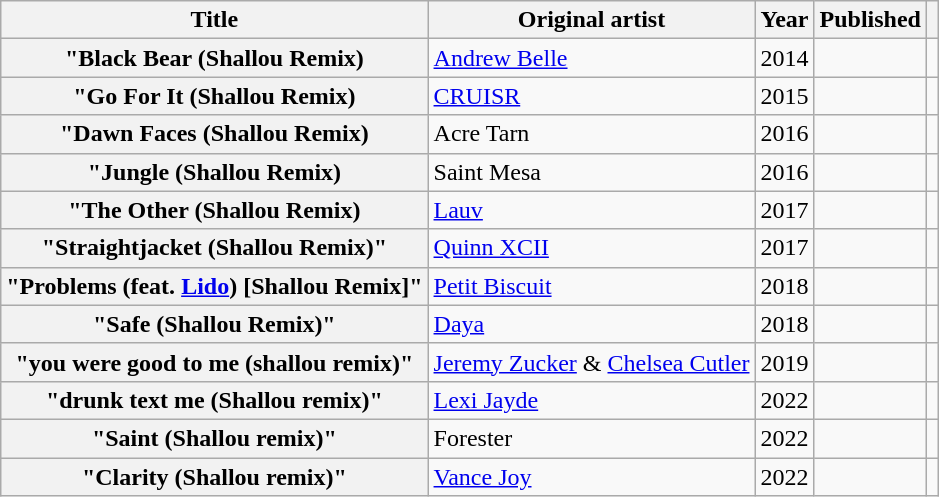<table class="wikitable plainrowheaders">
<tr>
<th>Title</th>
<th>Original artist</th>
<th>Year</th>
<th>Published</th>
<th></th>
</tr>
<tr>
<th scope="row">"Black Bear (Shallou Remix)</th>
<td><a href='#'>Andrew Belle</a></td>
<td>2014</td>
<td></td>
<td></td>
</tr>
<tr>
<th scope="row">"Go For It (Shallou Remix)</th>
<td><a href='#'>CRUISR</a></td>
<td>2015</td>
<td></td>
<td></td>
</tr>
<tr>
<th scope="row">"Dawn Faces (Shallou Remix)</th>
<td>Acre Tarn</td>
<td>2016</td>
<td></td>
<td></td>
</tr>
<tr>
<th scope="row">"Jungle (Shallou Remix)</th>
<td>Saint Mesa</td>
<td>2016</td>
<td></td>
<td></td>
</tr>
<tr>
<th scope="row">"The Other (Shallou Remix)</th>
<td><a href='#'>Lauv</a></td>
<td>2017</td>
<td></td>
<td></td>
</tr>
<tr>
<th scope="row">"Straightjacket (Shallou Remix)"</th>
<td><a href='#'>Quinn XCII</a></td>
<td>2017</td>
<td></td>
<td></td>
</tr>
<tr>
<th scope="row">"Problems (feat. <a href='#'>Lido</a>) [Shallou Remix]"</th>
<td><a href='#'>Petit Biscuit</a></td>
<td>2018</td>
<td></td>
<td></td>
</tr>
<tr>
<th scope="row">"Safe (Shallou Remix)"</th>
<td><a href='#'>Daya</a></td>
<td>2018</td>
<td></td>
<td></td>
</tr>
<tr>
<th scope="row">"you were good to me (shallou remix)"</th>
<td><a href='#'>Jeremy Zucker</a> & <a href='#'>Chelsea Cutler</a></td>
<td>2019</td>
<td></td>
<td></td>
</tr>
<tr>
<th scope="row">"drunk text me (Shallou remix)"</th>
<td><a href='#'>Lexi Jayde</a></td>
<td>2022</td>
<td></td>
<td></td>
</tr>
<tr>
<th scope="row">"Saint (Shallou remix)"</th>
<td>Forester</td>
<td>2022</td>
<td></td>
<td></td>
</tr>
<tr>
<th scope="row">"Clarity (Shallou remix)"</th>
<td><a href='#'>Vance Joy</a></td>
<td>2022</td>
<td></td>
<td></td>
</tr>
</table>
